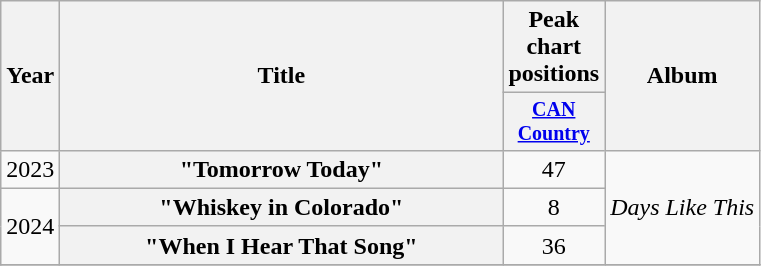<table class="wikitable plainrowheaders" style="text-align:center;">
<tr>
<th scope="col" rowspan="2">Year</th>
<th scope="col" rowspan="2" style="width:18em;">Title</th>
<th scope="col" colspan="1">Peak chart positions</th>
<th scope="col" rowspan="2">Album</th>
</tr>
<tr style="font-size:smaller;">
<th scope="col" style="width:4em;"><a href='#'>CAN Country</a><br></th>
</tr>
<tr>
<td>2023</td>
<th scope="row">"Tomorrow Today"</th>
<td>47</td>
<td rowspan="3"><em>Days Like This</em></td>
</tr>
<tr>
<td rowspan="2">2024</td>
<th scope="row">"Whiskey in Colorado"</th>
<td>8</td>
</tr>
<tr>
<th scope="row">"When I Hear That Song"</th>
<td>36</td>
</tr>
<tr>
</tr>
</table>
